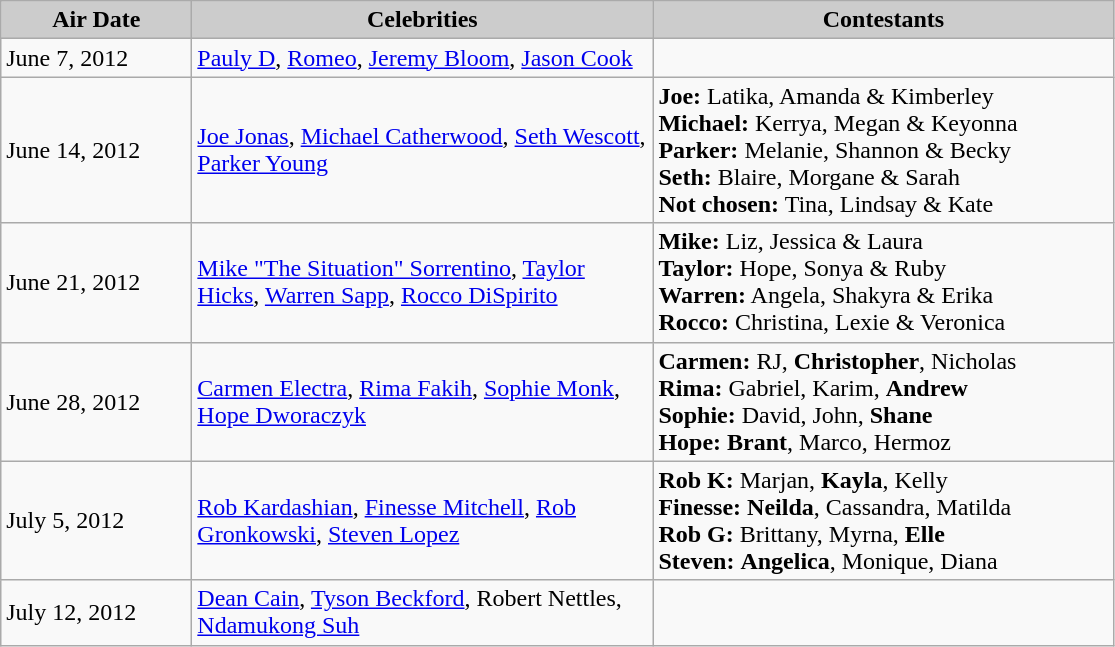<table class="wikitable" border="1">
<tr>
<td bgcolor="#CCCCCC"   align="center" width="120"><strong>Air Date</strong></td>
<td bgcolor="#CCCCCC" align="center" width="300"><strong>Celebrities</strong></td>
<td bgcolor="#CCCCCC" align="center" width="300"><strong>Contestants</strong></td>
</tr>
<tr>
<td>June 7, 2012</td>
<td><a href='#'>Pauly D</a>, <a href='#'>Romeo</a>, <a href='#'>Jeremy Bloom</a>, <a href='#'>Jason Cook</a></td>
</tr>
<tr>
<td>June 14, 2012</td>
<td><a href='#'>Joe Jonas</a>, <a href='#'>Michael Catherwood</a>, <a href='#'>Seth Wescott</a>, <a href='#'>Parker Young</a></td>
<td><strong>Joe:</strong> Latika, Amanda & Kimberley<br><strong>Michael:</strong> Kerrya, Megan & Keyonna<br><strong>Parker:</strong> Melanie, Shannon & Becky<br><strong>Seth:</strong> Blaire, Morgane & Sarah<br><strong>Not chosen:</strong> Tina, Lindsay & Kate</td>
</tr>
<tr>
<td>June 21, 2012</td>
<td><a href='#'>Mike "The Situation" Sorrentino</a>, <a href='#'>Taylor Hicks</a>, <a href='#'>Warren Sapp</a>, <a href='#'>Rocco DiSpirito</a></td>
<td><strong>Mike:</strong> Liz, Jessica & Laura<br><strong>Taylor:</strong> Hope, Sonya & Ruby<br><strong>Warren:</strong> Angela, Shakyra & Erika<br><strong>Rocco:</strong> Christina, Lexie & Veronica</td>
</tr>
<tr>
<td>June 28, 2012</td>
<td><a href='#'>Carmen Electra</a>, <a href='#'>Rima Fakih</a>, <a href='#'>Sophie Monk</a>, <a href='#'>Hope Dworaczyk</a></td>
<td><strong>Carmen:</strong> RJ, <strong>Christopher</strong>, Nicholas<br><strong>Rima:</strong> Gabriel, Karim, <strong>Andrew</strong><br><strong>Sophie:</strong> David, John, <strong>Shane</strong><br><strong>Hope:</strong> <strong>Brant</strong>, Marco, Hermoz</td>
</tr>
<tr>
<td>July 5, 2012</td>
<td><a href='#'>Rob Kardashian</a>, <a href='#'>Finesse Mitchell</a>, <a href='#'>Rob Gronkowski</a>, <a href='#'>Steven Lopez</a></td>
<td><strong>Rob K:</strong> Marjan, <strong>Kayla</strong>, Kelly<br><strong>Finesse:</strong> <strong>Neilda</strong>, Cassandra, Matilda<br><strong>Rob G:</strong> Brittany, Myrna, <strong>Elle</strong><br><strong>Steven:</strong> <strong>Angelica</strong>, Monique, Diana<br></td>
</tr>
<tr>
<td>July 12, 2012</td>
<td><a href='#'>Dean Cain</a>, <a href='#'>Tyson Beckford</a>, Robert Nettles, <a href='#'>Ndamukong Suh</a></td>
<td></td>
</tr>
</table>
